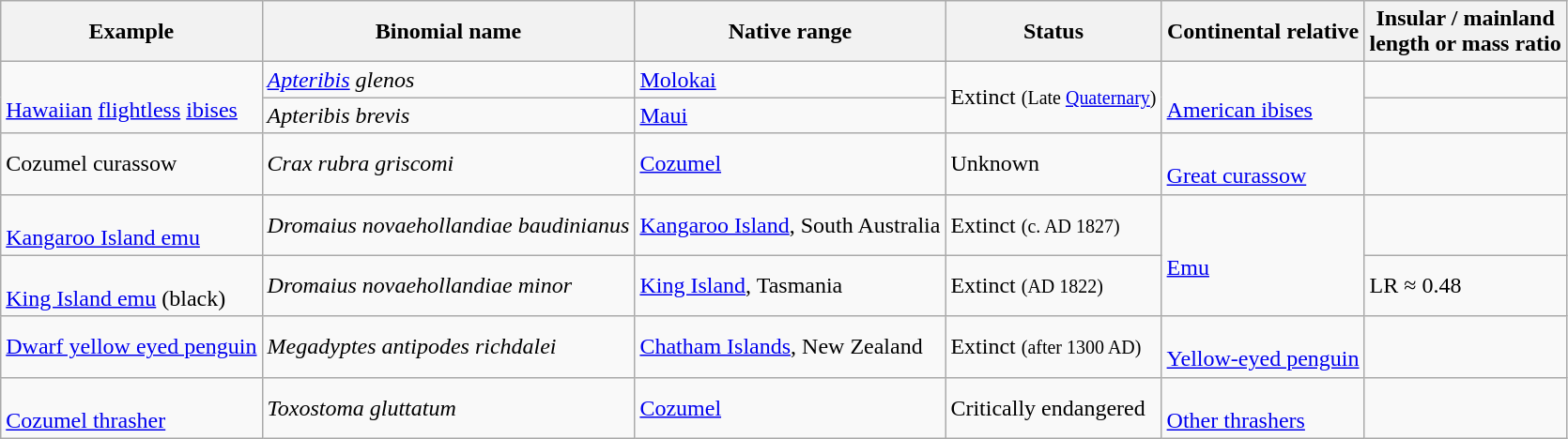<table class=wikitable>
<tr>
<th>Example</th>
<th>Binomial name</th>
<th>Native range</th>
<th>Status</th>
<th>Continental relative</th>
<th>Insular / mainland<br>length or mass ratio</th>
</tr>
<tr>
<td rowspan="2"><br><a href='#'>Hawaiian</a> <a href='#'>flightless</a> <a href='#'>ibises</a></td>
<td><em><a href='#'>Apteribis</a> glenos</em></td>
<td><a href='#'>Molokai</a></td>
<td rowspan="2">Extinct <small>(Late <a href='#'>Quaternary</a>)</small></td>
<td rowspan="2"><br><a href='#'>American ibises</a></td>
<td></td>
</tr>
<tr>
<td><em>Apteribis brevis</em></td>
<td><a href='#'>Maui</a></td>
<td></td>
</tr>
<tr>
<td>Cozumel curassow</td>
<td><em>Crax rubra griscomi</em></td>
<td><a href='#'>Cozumel</a></td>
<td>Unknown</td>
<td><br><a href='#'>Great curassow</a></td>
<td></td>
</tr>
<tr>
<td><br><a href='#'>Kangaroo Island emu</a></td>
<td><em>Dromaius novaehollandiae baudinianus</em></td>
<td><a href='#'>Kangaroo Island</a>, South Australia</td>
<td>Extinct <small>(c. AD 1827)</small></td>
<td rowspan="2"><br><a href='#'>Emu</a></td>
<td></td>
</tr>
<tr>
<td><br><a href='#'>King Island emu</a> (black)</td>
<td><em>Dromaius novaehollandiae minor</em></td>
<td><a href='#'>King Island</a>, Tasmania</td>
<td>Extinct <small>(AD 1822)</small></td>
<td>LR ≈ 0.48 </td>
</tr>
<tr>
<td><a href='#'>Dwarf yellow eyed penguin</a></td>
<td><em>Megadyptes antipodes richdalei</em></td>
<td><a href='#'>Chatham Islands</a>, New Zealand</td>
<td>Extinct <small>(after 1300 AD)</small></td>
<td><br><a href='#'>Yellow-eyed penguin</a></td>
<td></td>
</tr>
<tr>
<td><br><a href='#'>Cozumel thrasher</a></td>
<td><em>Toxostoma gluttatum</em></td>
<td><a href='#'>Cozumel</a></td>
<td>Critically endangered</td>
<td><br><a href='#'>Other thrashers</a></td>
<td></td>
</tr>
</table>
